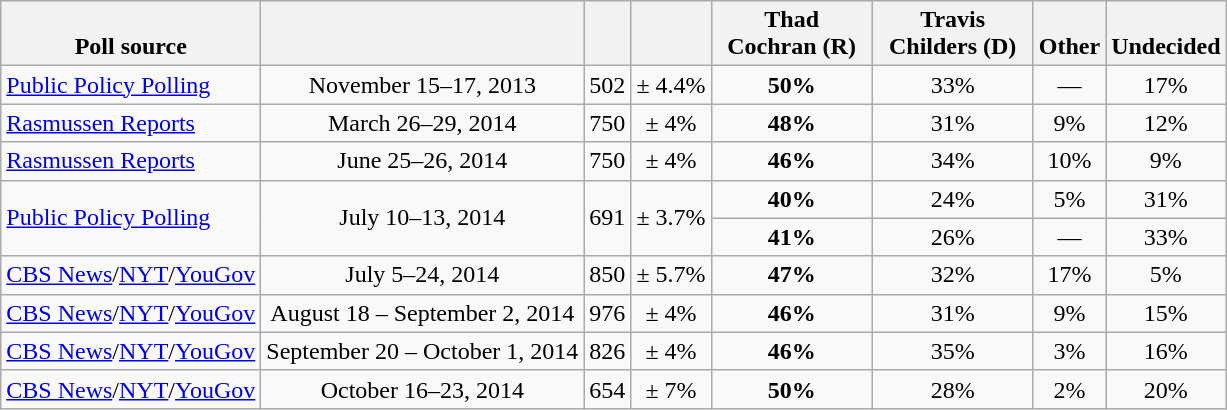<table class="wikitable" style="text-align:center">
<tr valign= bottom>
<th>Poll source</th>
<th></th>
<th></th>
<th></th>
<th style="width:100px;">Thad<br>Cochran (R)</th>
<th style="width:100px;">Travis<br>Childers (D)</th>
<th>Other</th>
<th>Undecided</th>
</tr>
<tr>
<td align=left><a href='#'>Public Policy Polling</a></td>
<td>November 15–17, 2013</td>
<td>502</td>
<td>± 4.4%</td>
<td><strong>50%</strong></td>
<td>33%</td>
<td>—</td>
<td>17%</td>
</tr>
<tr>
<td align=left><a href='#'>Rasmussen Reports</a></td>
<td>March 26–29, 2014</td>
<td>750</td>
<td>± 4%</td>
<td><strong>48%</strong></td>
<td>31%</td>
<td>9%</td>
<td>12%</td>
</tr>
<tr>
<td align=left><a href='#'>Rasmussen Reports</a></td>
<td>June 25–26, 2014</td>
<td>750</td>
<td>± 4%</td>
<td><strong>46%</strong></td>
<td>34%</td>
<td>10%</td>
<td>9%</td>
</tr>
<tr>
<td align=left rowspan=2><a href='#'>Public Policy Polling</a></td>
<td rowspan=2>July 10–13, 2014</td>
<td rowspan=2>691</td>
<td rowspan=2>± 3.7%</td>
<td><strong>40%</strong></td>
<td>24%</td>
<td>5%</td>
<td>31%</td>
</tr>
<tr>
<td><strong>41%</strong></td>
<td>26%</td>
<td>—</td>
<td>33%</td>
</tr>
<tr>
<td align=left><a href='#'>CBS News</a>/<a href='#'>NYT</a>/<a href='#'>YouGov</a></td>
<td>July 5–24, 2014</td>
<td>850</td>
<td>± 5.7%</td>
<td><strong>47%</strong></td>
<td>32%</td>
<td>17%</td>
<td>5%</td>
</tr>
<tr>
<td align=left><a href='#'>CBS News</a>/<a href='#'>NYT</a>/<a href='#'>YouGov</a></td>
<td>August 18 – September 2, 2014</td>
<td>976</td>
<td>± 4%</td>
<td><strong>46%</strong></td>
<td>31%</td>
<td>9%</td>
<td>15%</td>
</tr>
<tr>
<td align=left><a href='#'>CBS News</a>/<a href='#'>NYT</a>/<a href='#'>YouGov</a></td>
<td>September 20 – October 1, 2014</td>
<td>826</td>
<td>± 4%</td>
<td><strong>46%</strong></td>
<td>35%</td>
<td>3%</td>
<td>16%</td>
</tr>
<tr>
<td align=left><a href='#'>CBS News</a>/<a href='#'>NYT</a>/<a href='#'>YouGov</a></td>
<td>October 16–23, 2014</td>
<td>654</td>
<td>± 7%</td>
<td><strong>50%</strong></td>
<td>28%</td>
<td>2%</td>
<td>20%</td>
</tr>
</table>
